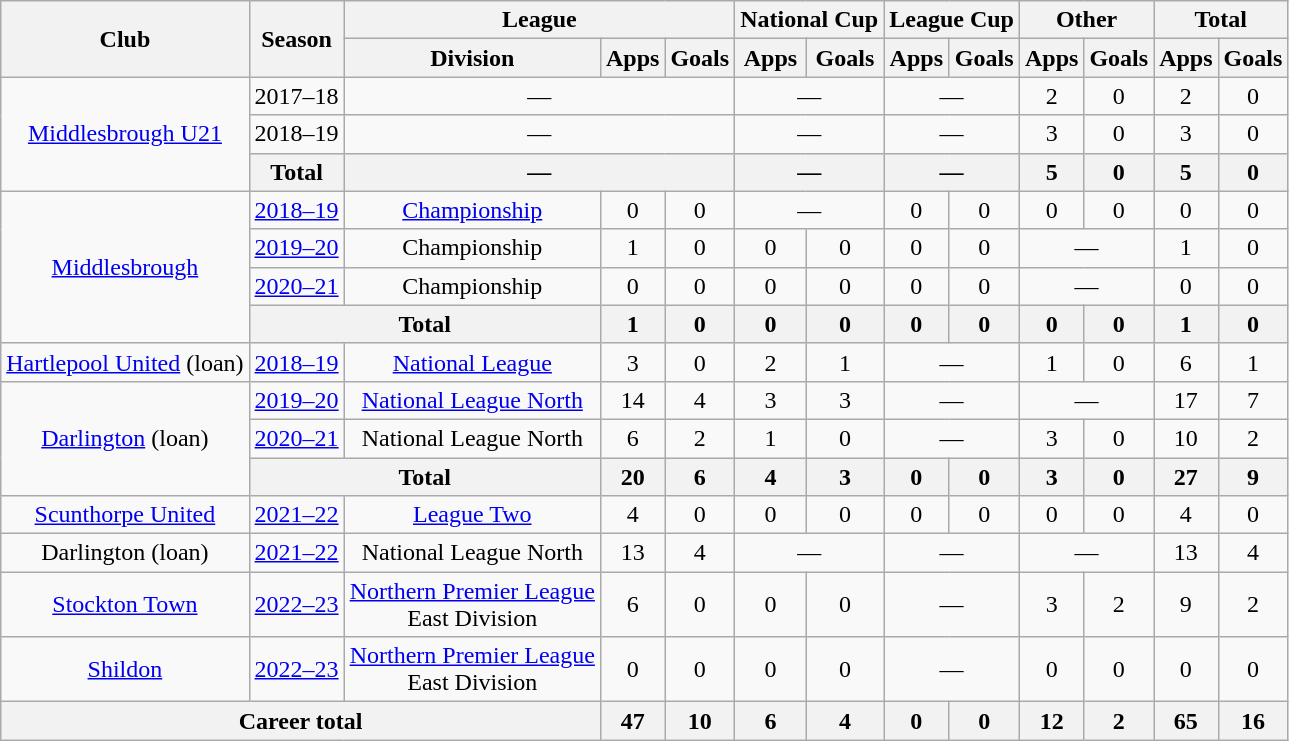<table class="wikitable" style="text-align: center">
<tr>
<th rowspan="2">Club</th>
<th rowspan="2">Season</th>
<th colspan="3">League</th>
<th colspan="2">National Cup</th>
<th colspan="2">League Cup</th>
<th colspan="2">Other</th>
<th colspan="2">Total</th>
</tr>
<tr>
<th>Division</th>
<th>Apps</th>
<th>Goals</th>
<th>Apps</th>
<th>Goals</th>
<th>Apps</th>
<th>Goals</th>
<th>Apps</th>
<th>Goals</th>
<th>Apps</th>
<th>Goals</th>
</tr>
<tr>
<td rowspan="3"><a href='#'>Middlesbrough U21</a></td>
<td>2017–18</td>
<td colspan="3">—</td>
<td colspan="2">—</td>
<td colspan="2">—</td>
<td>2</td>
<td>0</td>
<td>2</td>
<td>0</td>
</tr>
<tr>
<td>2018–19</td>
<td colspan="3">—</td>
<td colspan="2">—</td>
<td colspan="2">—</td>
<td>3</td>
<td>0</td>
<td>3</td>
<td>0</td>
</tr>
<tr>
<th>Total</th>
<th colspan="3">—</th>
<th colspan="2">—</th>
<th colspan="2">—</th>
<th>5</th>
<th>0</th>
<th>5</th>
<th>0</th>
</tr>
<tr>
<td rowspan="4"><a href='#'>Middlesbrough</a></td>
<td><a href='#'>2018–19</a></td>
<td><a href='#'>Championship</a></td>
<td>0</td>
<td>0</td>
<td colspan="2">—</td>
<td>0</td>
<td>0</td>
<td>0</td>
<td>0</td>
<td>0</td>
<td>0</td>
</tr>
<tr>
<td><a href='#'>2019–20</a></td>
<td>Championship</td>
<td>1</td>
<td>0</td>
<td>0</td>
<td>0</td>
<td>0</td>
<td>0</td>
<td colspan="2">—</td>
<td>1</td>
<td>0</td>
</tr>
<tr>
<td><a href='#'>2020–21</a></td>
<td>Championship</td>
<td>0</td>
<td>0</td>
<td>0</td>
<td>0</td>
<td>0</td>
<td>0</td>
<td colspan="2">—</td>
<td>0</td>
<td>0</td>
</tr>
<tr>
<th colspan="2">Total</th>
<th>1</th>
<th>0</th>
<th>0</th>
<th>0</th>
<th>0</th>
<th>0</th>
<th>0</th>
<th>0</th>
<th>1</th>
<th>0</th>
</tr>
<tr>
<td><a href='#'>Hartlepool United</a> (loan)</td>
<td><a href='#'>2018–19</a></td>
<td><a href='#'>National League</a></td>
<td>3</td>
<td>0</td>
<td>2</td>
<td>1</td>
<td colspan="2">—</td>
<td>1</td>
<td>0</td>
<td>6</td>
<td>1</td>
</tr>
<tr>
<td rowspan="3"><a href='#'>Darlington</a> (loan)</td>
<td><a href='#'>2019–20</a></td>
<td><a href='#'>National League North</a></td>
<td>14</td>
<td>4</td>
<td>3</td>
<td>3</td>
<td colspan="2">—</td>
<td colspan="2">—</td>
<td>17</td>
<td>7</td>
</tr>
<tr>
<td><a href='#'>2020–21</a></td>
<td>National League North</td>
<td>6</td>
<td>2</td>
<td>1</td>
<td>0</td>
<td colspan="2">—</td>
<td>3</td>
<td>0</td>
<td>10</td>
<td>2</td>
</tr>
<tr>
<th colspan="2">Total</th>
<th>20</th>
<th>6</th>
<th>4</th>
<th>3</th>
<th>0</th>
<th>0</th>
<th>3</th>
<th>0</th>
<th>27</th>
<th>9</th>
</tr>
<tr>
<td><a href='#'>Scunthorpe United</a></td>
<td><a href='#'>2021–22</a></td>
<td><a href='#'>League Two</a></td>
<td>4</td>
<td>0</td>
<td>0</td>
<td>0</td>
<td>0</td>
<td>0</td>
<td>0</td>
<td>0</td>
<td>4</td>
<td>0</td>
</tr>
<tr>
<td>Darlington (loan)</td>
<td><a href='#'>2021–22</a></td>
<td>National League North</td>
<td>13</td>
<td>4</td>
<td colspan="2">—</td>
<td colspan="2">—</td>
<td colspan="2">—</td>
<td>13</td>
<td>4</td>
</tr>
<tr>
<td><a href='#'>Stockton Town</a></td>
<td><a href='#'>2022–23</a></td>
<td><a href='#'>Northern Premier League</a><br>East Division</td>
<td>6</td>
<td>0</td>
<td>0</td>
<td>0</td>
<td colspan="2">—</td>
<td>3</td>
<td>2</td>
<td>9</td>
<td>2</td>
</tr>
<tr>
<td><a href='#'>Shildon</a></td>
<td><a href='#'>2022–23</a></td>
<td><a href='#'>Northern Premier League</a><br>East Division</td>
<td>0</td>
<td>0</td>
<td>0</td>
<td>0</td>
<td colspan="2">—</td>
<td>0</td>
<td>0</td>
<td>0</td>
<td>0</td>
</tr>
<tr>
<th colspan="3">Career total</th>
<th>47</th>
<th>10</th>
<th>6</th>
<th>4</th>
<th>0</th>
<th>0</th>
<th>12</th>
<th>2</th>
<th>65</th>
<th>16</th>
</tr>
</table>
